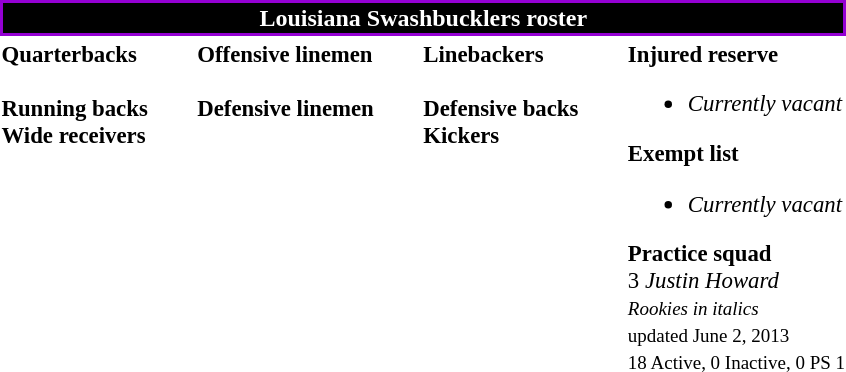<table class="toccolours" style="text-align: left;">
<tr>
<th colspan="7" style="background-color:black; border:2px  solid #9400D3; color:white; text-align:center;"><strong>Louisiana Swashbucklers roster</strong></th>
</tr>
<tr>
<td style="font-size: 95%;" valign="top"><strong>Quarterbacks</strong><br><br><strong>Running backs</strong>
<br><strong>Wide receivers</strong>


</td>
<td style="width: 25px;"></td>
<td style="font-size: 95%;" valign="top"><strong>Offensive linemen</strong><br>

<br><strong>Defensive linemen</strong>



</td>
<td style="width: 25px;"></td>
<td style="font-size: 95%;" valign="top"><strong>Linebackers</strong><br>
<br><strong>Defensive backs</strong>



<br><strong>Kickers</strong>
</td>
<td style="width: 25px;"></td>
<td style="font-size: 95%;" valign="top"><strong>Injured reserve</strong><br><ul><li><em>Currently vacant</em></li></ul><strong>Exempt list</strong><ul><li><em>Currently vacant</em></li></ul><strong>Practice squad</strong><br>3 <em>Justin Howard</em><br><small><em>Rookies in italics</em><br>
 updated June 2, 2013<br>
18 Active, 0 Inactive, 0 PS 1</small></td>
</tr>
<tr>
</tr>
</table>
